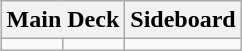<table class="wikitable" style="float: right; margin-left: 1em; margin-top: 0;">
<tr>
<th colspan="2" scope="col">Main Deck</th>
<th scope="col">Sideboard</th>
</tr>
<tr valign="top">
<td></td>
<td></td>
<td></td>
</tr>
</table>
